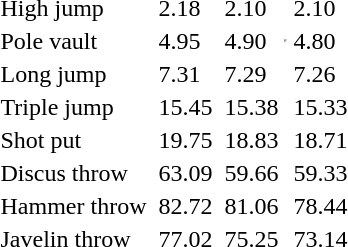<table>
<tr>
<td>High jump</td>
<td></td>
<td>2.18</td>
<td></td>
<td>2.10</td>
<td></td>
<td>2.10</td>
</tr>
<tr>
<td>Pole vault</td>
<td></td>
<td>4.95</td>
<td></td>
<td>4.90</td>
<td><hr></td>
<td>4.80</td>
</tr>
<tr>
<td>Long jump</td>
<td></td>
<td>7.31</td>
<td></td>
<td>7.29</td>
<td></td>
<td>7.26</td>
</tr>
<tr>
<td>Triple jump</td>
<td></td>
<td>15.45</td>
<td></td>
<td>15.38</td>
<td></td>
<td>15.33</td>
</tr>
<tr>
<td>Shot put</td>
<td></td>
<td>19.75</td>
<td></td>
<td>18.83</td>
<td></td>
<td>18.71</td>
</tr>
<tr>
<td>Discus throw</td>
<td></td>
<td>63.09</td>
<td></td>
<td>59.66</td>
<td></td>
<td>59.33</td>
</tr>
<tr>
<td>Hammer throw</td>
<td></td>
<td>82.72</td>
<td></td>
<td>81.06</td>
<td></td>
<td>78.44</td>
</tr>
<tr>
<td>Javelin throw</td>
<td></td>
<td>77.02</td>
<td></td>
<td>75.25</td>
<td></td>
<td>73.14</td>
</tr>
</table>
